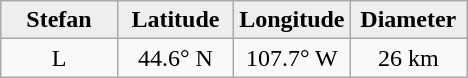<table class="wikitable">
<tr>
<th width="25%" style="background:#eeeeee;">Stefan</th>
<th width="25%" style="background:#eeeeee;">Latitude</th>
<th width="25%" style="background:#eeeeee;">Longitude</th>
<th width="25%" style="background:#eeeeee;">Diameter</th>
</tr>
<tr>
<td align="center">L</td>
<td align="center">44.6° N</td>
<td align="center">107.7° W</td>
<td align="center">26 km</td>
</tr>
</table>
